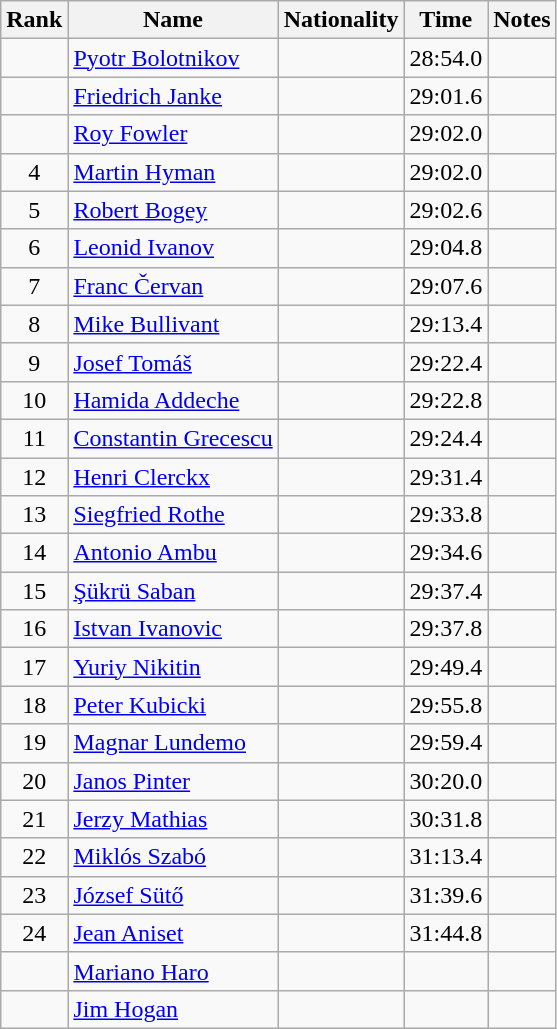<table class="wikitable sortable" style="text-align:center">
<tr>
<th>Rank</th>
<th>Name</th>
<th>Nationality</th>
<th>Time</th>
<th>Notes</th>
</tr>
<tr>
<td></td>
<td align=left><a href='#'>Pyotr Bolotnikov</a></td>
<td align=left></td>
<td>28:54.0</td>
<td></td>
</tr>
<tr>
<td></td>
<td align=left><a href='#'>Friedrich Janke</a></td>
<td align=left></td>
<td>29:01.6</td>
<td></td>
</tr>
<tr>
<td></td>
<td align=left><a href='#'>Roy Fowler</a></td>
<td align=left></td>
<td>29:02.0</td>
<td></td>
</tr>
<tr>
<td>4</td>
<td align=left><a href='#'>Martin Hyman</a></td>
<td align=left></td>
<td>29:02.0</td>
<td></td>
</tr>
<tr>
<td>5</td>
<td align=left><a href='#'>Robert Bogey</a></td>
<td align=left></td>
<td>29:02.6</td>
<td></td>
</tr>
<tr>
<td>6</td>
<td align=left><a href='#'>Leonid Ivanov</a></td>
<td align=left></td>
<td>29:04.8</td>
<td></td>
</tr>
<tr>
<td>7</td>
<td align=left><a href='#'>Franc Červan</a></td>
<td align=left></td>
<td>29:07.6</td>
<td></td>
</tr>
<tr>
<td>8</td>
<td align=left><a href='#'>Mike Bullivant</a></td>
<td align=left></td>
<td>29:13.4</td>
<td></td>
</tr>
<tr>
<td>9</td>
<td align=left><a href='#'>Josef Tomáš</a></td>
<td align=left></td>
<td>29:22.4</td>
<td></td>
</tr>
<tr>
<td>10</td>
<td align=left><a href='#'>Hamida Addeche</a></td>
<td align=left></td>
<td>29:22.8</td>
<td></td>
</tr>
<tr>
<td>11</td>
<td align=left><a href='#'>Constantin Grecescu</a></td>
<td align=left></td>
<td>29:24.4</td>
<td></td>
</tr>
<tr>
<td>12</td>
<td align=left><a href='#'>Henri Clerckx</a></td>
<td align=left></td>
<td>29:31.4</td>
<td></td>
</tr>
<tr>
<td>13</td>
<td align=left><a href='#'>Siegfried Rothe</a></td>
<td align=left></td>
<td>29:33.8</td>
<td></td>
</tr>
<tr>
<td>14</td>
<td align=left><a href='#'>Antonio Ambu</a></td>
<td align=left></td>
<td>29:34.6</td>
<td></td>
</tr>
<tr>
<td>15</td>
<td align=left><a href='#'>Şükrü Saban</a></td>
<td align=left></td>
<td>29:37.4</td>
<td></td>
</tr>
<tr>
<td>16</td>
<td align=left><a href='#'>Istvan Ivanovic</a></td>
<td align=left></td>
<td>29:37.8</td>
<td></td>
</tr>
<tr>
<td>17</td>
<td align=left><a href='#'>Yuriy Nikitin</a></td>
<td align=left></td>
<td>29:49.4</td>
<td></td>
</tr>
<tr>
<td>18</td>
<td align=left><a href='#'>Peter Kubicki</a></td>
<td align=left></td>
<td>29:55.8</td>
<td></td>
</tr>
<tr>
<td>19</td>
<td align=left><a href='#'>Magnar Lundemo</a></td>
<td align=left></td>
<td>29:59.4</td>
<td></td>
</tr>
<tr>
<td>20</td>
<td align=left><a href='#'>Janos Pinter</a></td>
<td align=left></td>
<td>30:20.0</td>
<td></td>
</tr>
<tr>
<td>21</td>
<td align=left><a href='#'>Jerzy Mathias</a></td>
<td align=left></td>
<td>30:31.8</td>
<td></td>
</tr>
<tr>
<td>22</td>
<td align=left><a href='#'>Miklós Szabó</a></td>
<td align=left></td>
<td>31:13.4</td>
<td></td>
</tr>
<tr>
<td>23</td>
<td align=left><a href='#'>József Sütő</a></td>
<td align=left></td>
<td>31:39.6</td>
<td></td>
</tr>
<tr>
<td>24</td>
<td align=left><a href='#'>Jean Aniset</a></td>
<td align=left></td>
<td>31:44.8</td>
<td></td>
</tr>
<tr>
<td></td>
<td align=left><a href='#'>Mariano Haro</a></td>
<td align=left></td>
<td></td>
<td></td>
</tr>
<tr>
<td></td>
<td align=left><a href='#'>Jim Hogan</a></td>
<td align=left></td>
<td></td>
<td></td>
</tr>
</table>
